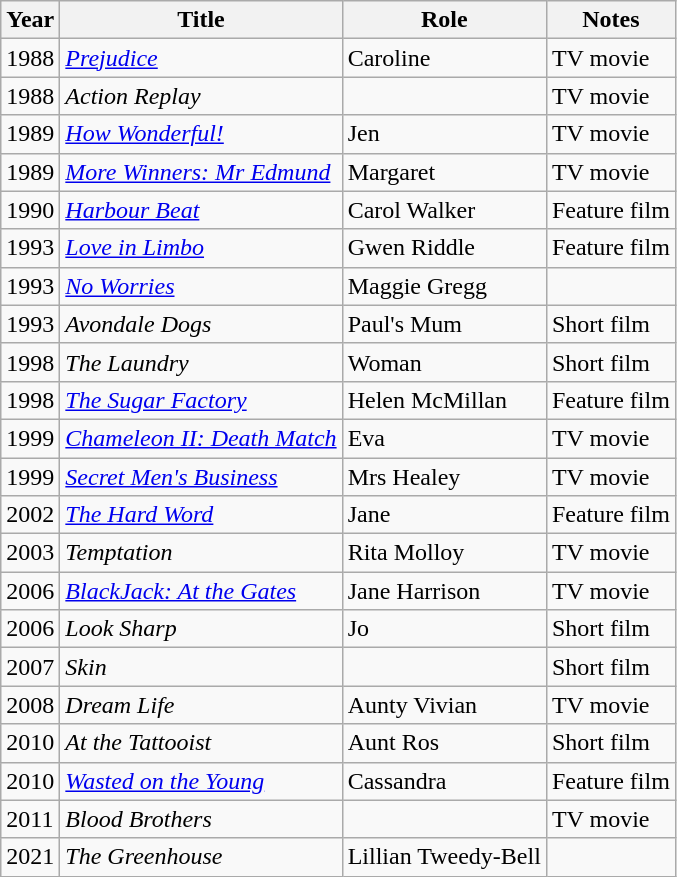<table class="wikitable plainrowheaders sortable">
<tr>
<th scope="col">Year</th>
<th scope="col">Title</th>
<th scope="col">Role</th>
<th class="unsortable">Notes</th>
</tr>
<tr>
<td>1988</td>
<td><em><a href='#'>Prejudice</a></em></td>
<td>Caroline</td>
<td>TV movie</td>
</tr>
<tr>
<td>1988</td>
<td><em>Action Replay</em></td>
<td></td>
<td>TV movie</td>
</tr>
<tr>
<td>1989</td>
<td><em><a href='#'>How Wonderful!</a></em></td>
<td>Jen</td>
<td>TV movie</td>
</tr>
<tr>
<td>1989</td>
<td><em><a href='#'>More Winners: Mr Edmund</a></em></td>
<td>Margaret</td>
<td>TV movie</td>
</tr>
<tr>
<td>1990</td>
<td><em><a href='#'>Harbour Beat</a></em></td>
<td>Carol Walker</td>
<td>Feature film</td>
</tr>
<tr>
<td>1993</td>
<td><em><a href='#'>Love in Limbo</a></em></td>
<td>Gwen Riddle</td>
<td>Feature film</td>
</tr>
<tr>
<td>1993</td>
<td><em><a href='#'>No Worries</a></em></td>
<td>Maggie Gregg</td>
<td></td>
</tr>
<tr>
<td>1993</td>
<td><em>Avondale Dogs</em></td>
<td>Paul's Mum</td>
<td>Short film</td>
</tr>
<tr>
<td>1998</td>
<td><em>The Laundry</em></td>
<td>Woman</td>
<td>Short film</td>
</tr>
<tr>
<td>1998</td>
<td><em><a href='#'>The Sugar Factory</a></em></td>
<td>Helen McMillan</td>
<td>Feature film</td>
</tr>
<tr>
<td>1999</td>
<td><em><a href='#'>Chameleon II: Death Match</a></em></td>
<td>Eva</td>
<td>TV movie</td>
</tr>
<tr>
<td>1999</td>
<td><em><a href='#'>Secret Men's Business</a></em></td>
<td>Mrs Healey</td>
<td>TV movie</td>
</tr>
<tr>
<td>2002</td>
<td><em><a href='#'>The Hard Word</a></em></td>
<td>Jane</td>
<td>Feature film</td>
</tr>
<tr>
<td>2003</td>
<td><em>Temptation</em></td>
<td>Rita Molloy</td>
<td>TV movie</td>
</tr>
<tr>
<td>2006</td>
<td><em><a href='#'>BlackJack: At the Gates</a></em></td>
<td>Jane Harrison</td>
<td>TV movie</td>
</tr>
<tr>
<td>2006</td>
<td><em>Look Sharp</em></td>
<td>Jo</td>
<td>Short film</td>
</tr>
<tr>
<td>2007</td>
<td><em>Skin</em></td>
<td></td>
<td>Short film</td>
</tr>
<tr>
<td>2008</td>
<td><em>Dream Life</em></td>
<td>Aunty Vivian</td>
<td>TV movie</td>
</tr>
<tr>
<td>2010</td>
<td><em>At the Tattooist</em></td>
<td>Aunt Ros</td>
<td>Short film</td>
</tr>
<tr>
<td>2010</td>
<td><em><a href='#'>Wasted on the Young</a></em></td>
<td>Cassandra</td>
<td>Feature film</td>
</tr>
<tr>
<td>2011</td>
<td><em>Blood Brothers</em></td>
<td></td>
<td>TV movie</td>
</tr>
<tr>
<td>2021</td>
<td><em>The Greenhouse</em></td>
<td>Lillian Tweedy-Bell</td>
<td></td>
</tr>
</table>
